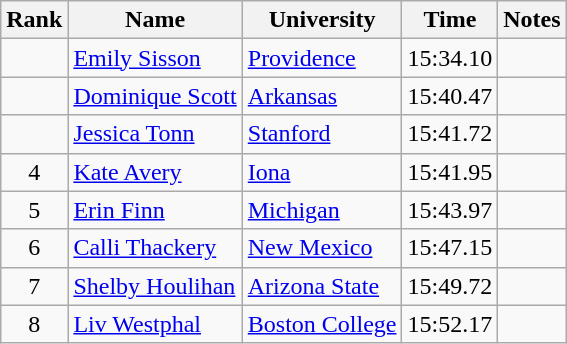<table class="wikitable sortable" style="text-align:center">
<tr>
<th>Rank</th>
<th>Name</th>
<th>University</th>
<th>Time</th>
<th>Notes</th>
</tr>
<tr>
<td></td>
<td align=left><a href='#'>Emily Sisson</a></td>
<td align=left><a href='#'>Providence</a></td>
<td>15:34.10</td>
<td></td>
</tr>
<tr>
<td></td>
<td align=left><a href='#'>Dominique Scott</a></td>
<td align=left><a href='#'>Arkansas</a></td>
<td>15:40.47</td>
<td></td>
</tr>
<tr>
<td></td>
<td align=left><a href='#'>Jessica Tonn</a></td>
<td align=left><a href='#'>Stanford</a></td>
<td>15:41.72</td>
<td></td>
</tr>
<tr>
<td>4</td>
<td align=left><a href='#'>Kate Avery</a> </td>
<td align=left><a href='#'>Iona</a></td>
<td>15:41.95</td>
<td></td>
</tr>
<tr>
<td>5</td>
<td align=left><a href='#'>Erin Finn</a></td>
<td align=left><a href='#'>Michigan</a></td>
<td>15:43.97</td>
<td></td>
</tr>
<tr>
<td>6</td>
<td align=left><a href='#'>Calli Thackery</a></td>
<td align=left><a href='#'>New Mexico</a></td>
<td>15:47.15</td>
<td></td>
</tr>
<tr>
<td>7</td>
<td align=left><a href='#'>Shelby Houlihan</a></td>
<td align=left><a href='#'>Arizona State</a></td>
<td>15:49.72</td>
<td></td>
</tr>
<tr>
<td>8</td>
<td align=left><a href='#'>Liv Westphal</a></td>
<td align=left><a href='#'>Boston College</a></td>
<td>15:52.17</td>
<td></td>
</tr>
</table>
